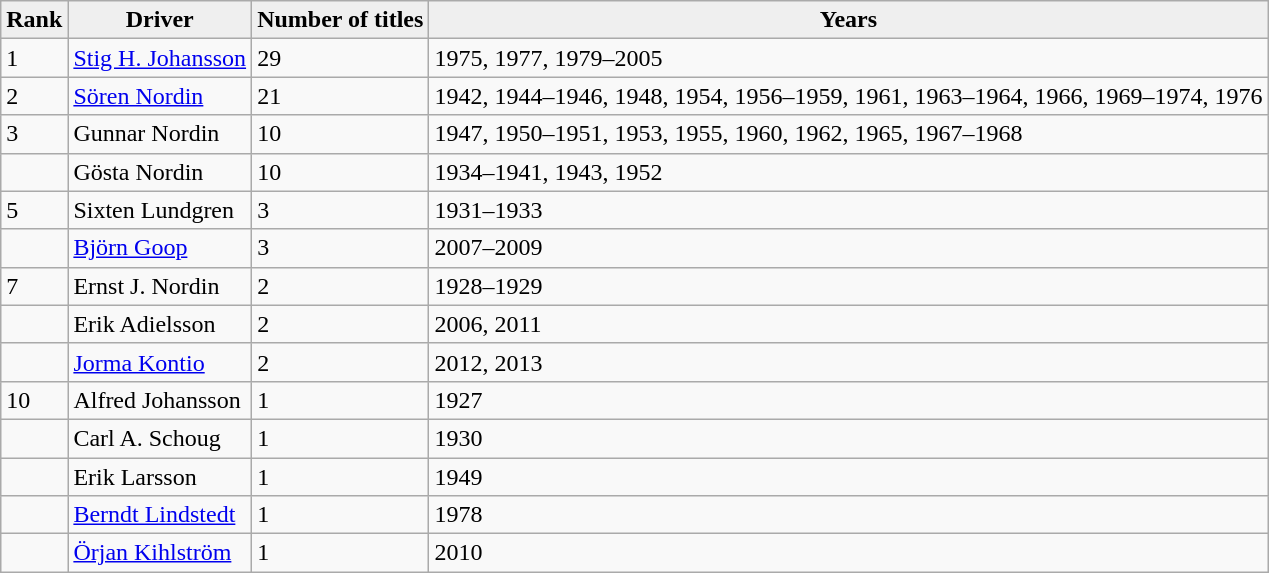<table class="wikitable">
<tr ---- align="center">
<th align="left" style="background:#efefef;">Rank</th>
<th align="left" style="background:#efefef;">Driver</th>
<th align="center" style="background:#efefef;">Number of titles</th>
<th align="left" style="background:#efefef;">Years</th>
</tr>
<tr ---->
<td>1</td>
<td><a href='#'>Stig H. Johansson</a></td>
<td>29</td>
<td>1975, 1977, 1979–2005</td>
</tr>
<tr ---->
<td>2</td>
<td><a href='#'>Sören Nordin</a></td>
<td>21</td>
<td>1942, 1944–1946, 1948, 1954, 1956–1959, 1961, 1963–1964, 1966, 1969–1974, 1976</td>
</tr>
<tr ---->
<td>3</td>
<td>Gunnar Nordin</td>
<td>10</td>
<td>1947, 1950–1951, 1953, 1955, 1960, 1962, 1965, 1967–1968</td>
</tr>
<tr ---->
<td></td>
<td>Gösta Nordin</td>
<td>10</td>
<td>1934–1941, 1943, 1952</td>
</tr>
<tr ---->
<td>5</td>
<td>Sixten Lundgren</td>
<td>3</td>
<td>1931–1933</td>
</tr>
<tr ---->
<td></td>
<td><a href='#'>Björn Goop</a></td>
<td>3</td>
<td>2007–2009</td>
</tr>
<tr ---->
<td>7</td>
<td>Ernst J. Nordin</td>
<td>2</td>
<td>1928–1929</td>
</tr>
<tr ---->
<td></td>
<td>Erik Adielsson</td>
<td>2</td>
<td>2006, 2011</td>
</tr>
<tr ---->
<td></td>
<td><a href='#'>Jorma Kontio</a></td>
<td>2</td>
<td>2012, 2013</td>
</tr>
<tr ---->
<td>10</td>
<td>Alfred Johansson</td>
<td>1</td>
<td>1927</td>
</tr>
<tr ---->
<td></td>
<td>Carl A. Schoug</td>
<td>1</td>
<td>1930</td>
</tr>
<tr ---->
<td></td>
<td>Erik Larsson</td>
<td>1</td>
<td>1949</td>
</tr>
<tr ---->
<td></td>
<td><a href='#'>Berndt Lindstedt</a></td>
<td>1</td>
<td>1978</td>
</tr>
<tr ---->
<td></td>
<td><a href='#'>Örjan Kihlström</a></td>
<td>1</td>
<td>2010</td>
</tr>
</table>
